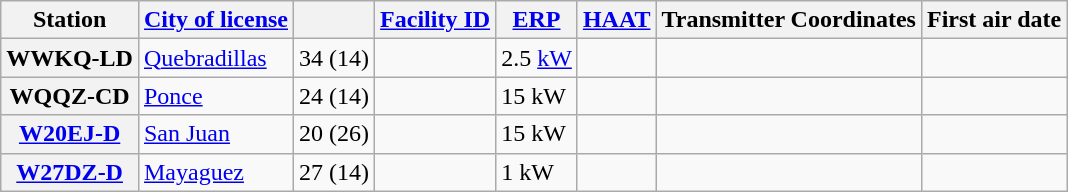<table class="wikitable sortable">
<tr>
<th scope = "col">Station</th>
<th scope = "col"><a href='#'>City of license</a></th>
<th scope = "col"></th>
<th scope = "col"><a href='#'>Facility ID</a></th>
<th scope = "col"><a href='#'>ERP</a></th>
<th scope = "col"><a href='#'>HAAT</a></th>
<th scope = "col">Transmitter Coordinates</th>
<th scope = "col">First air date</th>
</tr>
<tr>
<th scope = "row">WWKQ-LD</th>
<td><a href='#'>Quebradillas</a></td>
<td>34 (14)</td>
<td></td>
<td>2.5 <a href='#'>kW</a></td>
<td></td>
<td></td>
<td></td>
</tr>
<tr>
<th scope = "row">WQQZ-CD</th>
<td><a href='#'>Ponce</a></td>
<td>24 (14)</td>
<td></td>
<td>15 kW</td>
<td></td>
<td></td>
<td></td>
</tr>
<tr>
<th scope = "row"><a href='#'>W20EJ-D</a></th>
<td><a href='#'>San Juan</a></td>
<td>20 (26)</td>
<td></td>
<td>15 kW</td>
<td></td>
<td></td>
<td></td>
</tr>
<tr>
<th scope = "row"><a href='#'>W27DZ-D</a></th>
<td><a href='#'>Mayaguez</a></td>
<td>27 (14)</td>
<td></td>
<td>1 kW</td>
<td></td>
<td></td>
<td></td>
</tr>
</table>
